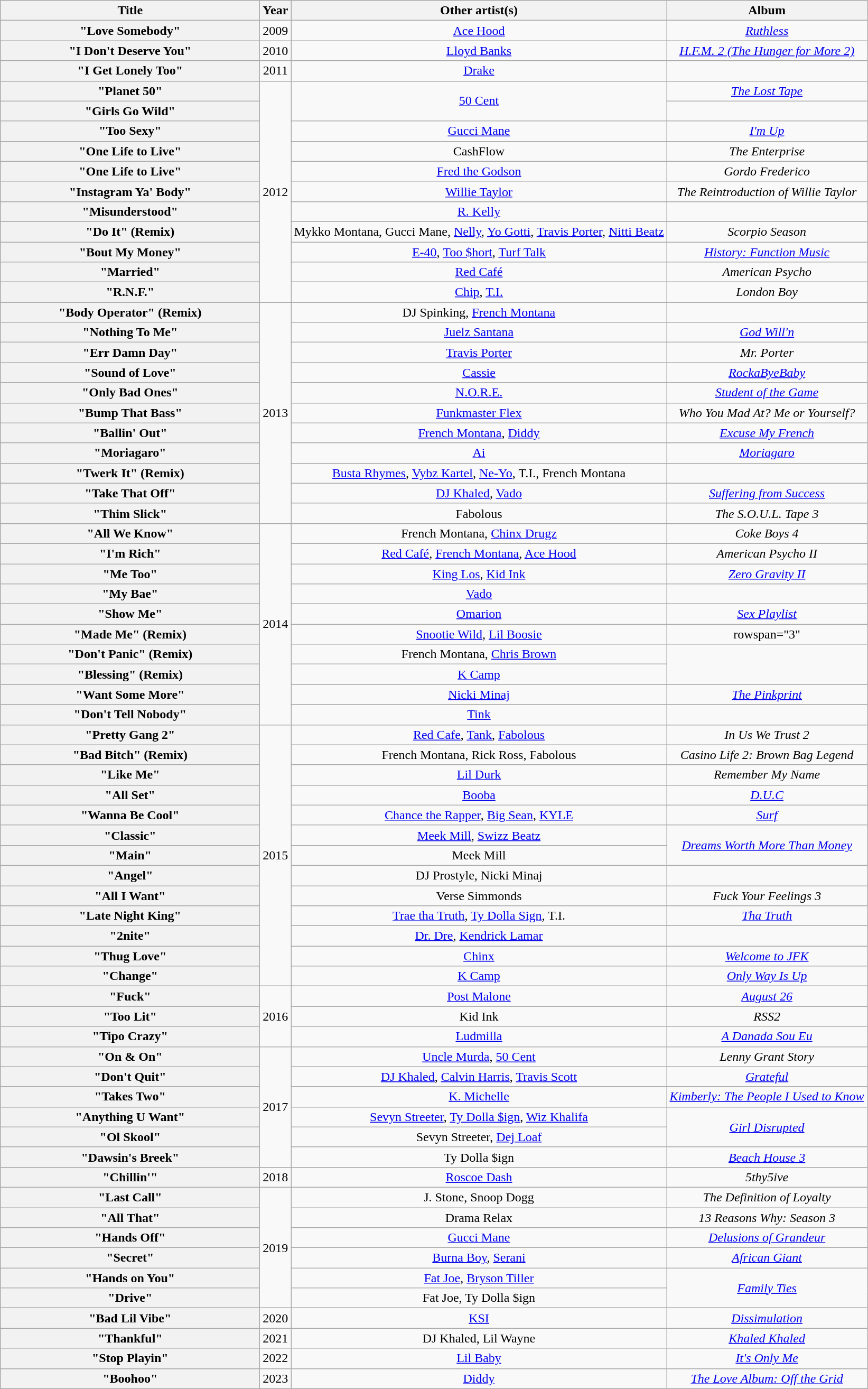<table class="wikitable plainrowheaders" style="text-align:center;">
<tr>
<th style="width:20em;">Title</th>
<th>Year</th>
<th>Other artist(s)</th>
<th>Album</th>
</tr>
<tr>
<th scope="row">"Love Somebody"</th>
<td>2009</td>
<td><a href='#'>Ace Hood</a></td>
<td><em><a href='#'>Ruthless</a></em></td>
</tr>
<tr>
<th scope="row">"I Don't Deserve You"</th>
<td>2010</td>
<td><a href='#'>Lloyd Banks</a></td>
<td><em><a href='#'>H.F.M. 2 (The Hunger for More 2)</a></em></td>
</tr>
<tr>
<th scope="row">"I Get Lonely Too"</th>
<td>2011</td>
<td><a href='#'>Drake</a></td>
<td></td>
</tr>
<tr>
<th scope="row">"Planet 50"</th>
<td rowspan="11">2012</td>
<td rowspan="2"><a href='#'>50 Cent</a></td>
<td><em><a href='#'>The Lost Tape</a></em></td>
</tr>
<tr>
<th scope="row">"Girls Go Wild"</th>
<td></td>
</tr>
<tr>
<th scope="row">"Too Sexy"</th>
<td><a href='#'>Gucci Mane</a></td>
<td><em><a href='#'>I'm Up</a></em></td>
</tr>
<tr>
<th scope="row">"One Life to Live"</th>
<td>CashFlow</td>
<td><em>The Enterprise</em></td>
</tr>
<tr>
<th scope="row">"One Life to Live"</th>
<td><a href='#'>Fred the Godson</a></td>
<td><em>Gordo Frederico</em></td>
</tr>
<tr>
<th scope="row">"Instagram Ya' Body"</th>
<td><a href='#'>Willie Taylor</a></td>
<td><em>The Reintroduction of Willie Taylor</em></td>
</tr>
<tr>
<th scope="row">"Misunderstood"</th>
<td><a href='#'>R. Kelly</a></td>
<td></td>
</tr>
<tr>
<th scope="row">"Do It" (Remix)</th>
<td>Mykko Montana, Gucci Mane, <a href='#'>Nelly</a>, <a href='#'>Yo Gotti</a>, <a href='#'>Travis Porter</a>, <a href='#'>Nitti Beatz</a></td>
<td><em>Scorpio Season</em></td>
</tr>
<tr>
<th scope="row">"Bout My Money"</th>
<td><a href='#'>E-40</a>, <a href='#'>Too $hort</a>, <a href='#'>Turf Talk</a></td>
<td><em><a href='#'>History: Function Music</a></em></td>
</tr>
<tr>
<th scope="row">"Married"</th>
<td><a href='#'>Red Café</a></td>
<td><em>American Psycho</em></td>
</tr>
<tr>
<th scope="row">"R.N.F."</th>
<td><a href='#'>Chip</a>, <a href='#'>T.I.</a></td>
<td><em>London Boy</em></td>
</tr>
<tr>
<th scope="row">"Body Operator" (Remix)</th>
<td rowspan="11">2013</td>
<td>DJ Spinking, <a href='#'>French Montana</a></td>
<td></td>
</tr>
<tr>
<th scope="row">"Nothing To Me"</th>
<td><a href='#'>Juelz Santana</a></td>
<td><em><a href='#'>God Will'n</a></em></td>
</tr>
<tr>
<th scope="row">"Err Damn Day"</th>
<td><a href='#'>Travis Porter</a></td>
<td><em>Mr. Porter</em></td>
</tr>
<tr>
<th scope="row">"Sound of Love"</th>
<td><a href='#'>Cassie</a></td>
<td><em><a href='#'>RockaByeBaby</a></em></td>
</tr>
<tr>
<th scope="row">"Only Bad Ones"</th>
<td><a href='#'>N.O.R.E.</a></td>
<td><em><a href='#'>Student of the Game</a></em></td>
</tr>
<tr>
<th scope="row">"Bump That Bass"</th>
<td><a href='#'>Funkmaster Flex</a></td>
<td><em>Who You Mad At? Me or Yourself?</em></td>
</tr>
<tr>
<th scope="row">"Ballin' Out"</th>
<td><a href='#'>French Montana</a>, <a href='#'>Diddy</a></td>
<td><em><a href='#'>Excuse My French</a></em></td>
</tr>
<tr>
<th scope="row">"Moriagaro"</th>
<td><a href='#'>Ai</a></td>
<td><em><a href='#'>Moriagaro</a></em></td>
</tr>
<tr>
<th scope="row">"Twerk It" (Remix)</th>
<td><a href='#'>Busta Rhymes</a>, <a href='#'>Vybz Kartel</a>, <a href='#'>Ne-Yo</a>, T.I., French Montana</td>
<td></td>
</tr>
<tr>
<th scope="row">"Take That Off"</th>
<td><a href='#'>DJ Khaled</a>, <a href='#'>Vado</a></td>
<td><em><a href='#'>Suffering from Success</a></em></td>
</tr>
<tr>
<th scope="row">"Thim Slick"</th>
<td>Fabolous</td>
<td><em>The S.O.U.L. Tape 3</em></td>
</tr>
<tr>
<th scope="row">"All We Know"</th>
<td rowspan="10">2014</td>
<td>French Montana, <a href='#'>Chinx Drugz</a></td>
<td><em>Coke Boys 4</em></td>
</tr>
<tr>
<th scope="row">"I'm Rich"</th>
<td><a href='#'>Red Café</a>, <a href='#'>French Montana</a>, <a href='#'>Ace Hood</a></td>
<td><em>American Psycho II</em></td>
</tr>
<tr>
<th scope="row">"Me Too"</th>
<td><a href='#'>King Los</a>, <a href='#'>Kid Ink</a></td>
<td><em><a href='#'>Zero Gravity II</a></em></td>
</tr>
<tr>
<th scope="row">"My Bae"</th>
<td><a href='#'>Vado</a></td>
<td></td>
</tr>
<tr>
<th scope="row">"Show Me"</th>
<td><a href='#'>Omarion</a></td>
<td><em><a href='#'>Sex Playlist</a></em></td>
</tr>
<tr>
<th scope="row">"Made Me" (Remix)</th>
<td><a href='#'>Snootie Wild</a>, <a href='#'>Lil Boosie</a></td>
<td>rowspan="3" </td>
</tr>
<tr>
<th scope="row">"Don't Panic" (Remix)</th>
<td>French Montana, <a href='#'>Chris Brown</a></td>
</tr>
<tr>
<th scope="row">"Blessing" (Remix)</th>
<td><a href='#'>K Camp</a></td>
</tr>
<tr>
<th scope="row">"Want Some More"</th>
<td><a href='#'>Nicki Minaj</a></td>
<td><em><a href='#'>The Pinkprint</a></em></td>
</tr>
<tr>
<th scope="row">"Don't Tell Nobody"</th>
<td><a href='#'>Tink</a></td>
<td></td>
</tr>
<tr>
<th scope="row">"Pretty Gang 2"</th>
<td rowspan="13">2015</td>
<td><a href='#'>Red Cafe</a>, <a href='#'>Tank</a>, <a href='#'>Fabolous</a></td>
<td><em>In Us We Trust 2</em></td>
</tr>
<tr>
<th scope="row">"Bad Bitch" (Remix)</th>
<td>French Montana, Rick Ross, Fabolous</td>
<td><em>Casino Life 2: Brown Bag Legend</em></td>
</tr>
<tr>
<th scope="row">"Like Me"</th>
<td><a href='#'>Lil Durk</a></td>
<td><em>Remember My Name</em></td>
</tr>
<tr>
<th scope="row">"All Set"</th>
<td><a href='#'>Booba</a></td>
<td><em><a href='#'>D.U.C</a></em></td>
</tr>
<tr>
<th scope="row">"Wanna Be Cool"</th>
<td><a href='#'>Chance the Rapper</a>, <a href='#'>Big Sean</a>, <a href='#'>KYLE</a></td>
<td><em><a href='#'>Surf</a></em></td>
</tr>
<tr>
<th scope="row">"Classic"</th>
<td><a href='#'>Meek Mill</a>, <a href='#'>Swizz Beatz</a></td>
<td rowspan="2"><em><a href='#'>Dreams Worth More Than Money</a></em></td>
</tr>
<tr>
<th scope="row">"Main"</th>
<td>Meek Mill</td>
</tr>
<tr>
<th scope="row">"Angel"</th>
<td>DJ Prostyle, Nicki Minaj</td>
<td></td>
</tr>
<tr>
<th scope="row">"All I Want"</th>
<td>Verse Simmonds</td>
<td><em>Fuck Your Feelings 3</em></td>
</tr>
<tr>
<th scope="row">"Late Night King"</th>
<td><a href='#'>Trae tha Truth</a>, <a href='#'>Ty Dolla Sign</a>, T.I.</td>
<td><em><a href='#'>Tha Truth</a></em></td>
</tr>
<tr>
<th scope="row">"2nite"</th>
<td><a href='#'>Dr. Dre</a>, <a href='#'>Kendrick Lamar</a></td>
<td></td>
</tr>
<tr>
<th scope="row">"Thug Love"</th>
<td><a href='#'>Chinx</a></td>
<td><em><a href='#'>Welcome to JFK</a></em></td>
</tr>
<tr>
<th scope="row">"Change"</th>
<td><a href='#'>K Camp</a></td>
<td><em><a href='#'>Only Way Is Up</a></em></td>
</tr>
<tr>
<th scope="row">"Fuck"</th>
<td rowspan="3">2016</td>
<td><a href='#'>Post Malone</a></td>
<td><em><a href='#'>August 26</a></em></td>
</tr>
<tr>
<th scope="row">"Too Lit"</th>
<td>Kid Ink</td>
<td><em>RSS2</em></td>
</tr>
<tr>
<th scope="row">"Tipo Crazy"</th>
<td><a href='#'>Ludmilla</a></td>
<td><em><a href='#'>A Danada Sou Eu</a></em></td>
</tr>
<tr>
<th scope="row">"On & On"</th>
<td rowspan="6">2017</td>
<td><a href='#'>Uncle Murda</a>, <a href='#'>50 Cent</a></td>
<td><em>Lenny Grant Story</em></td>
</tr>
<tr>
<th scope="row">"Don't Quit"</th>
<td><a href='#'>DJ Khaled</a>, <a href='#'>Calvin Harris</a>, <a href='#'>Travis Scott</a></td>
<td><em><a href='#'>Grateful</a></em></td>
</tr>
<tr>
<th scope="row">"Takes Two"</th>
<td><a href='#'>K. Michelle</a></td>
<td><em><a href='#'>Kimberly: The People I Used to Know</a></em></td>
</tr>
<tr>
<th scope="row">"Anything U Want"</th>
<td><a href='#'>Sevyn Streeter</a>, <a href='#'>Ty Dolla $ign</a>, <a href='#'>Wiz Khalifa</a></td>
<td rowspan="2"><em><a href='#'>Girl Disrupted</a></em></td>
</tr>
<tr>
<th scope="row">"Ol Skool"</th>
<td>Sevyn Streeter, <a href='#'>Dej Loaf</a></td>
</tr>
<tr>
<th scope="row">"Dawsin's Breek"</th>
<td>Ty Dolla $ign</td>
<td><em><a href='#'>Beach House 3</a></em></td>
</tr>
<tr>
<th scope="row">"Chillin'"</th>
<td>2018</td>
<td><a href='#'>Roscoe Dash</a></td>
<td><em>5thy5ive</em></td>
</tr>
<tr>
<th scope="row">"Last Call"</th>
<td rowspan="6">2019</td>
<td>J. Stone, Snoop Dogg</td>
<td><em>The Definition of Loyalty</em></td>
</tr>
<tr>
<th scope="row">"All That"</th>
<td>Drama Relax</td>
<td><em>13 Reasons Why: Season 3</em></td>
</tr>
<tr>
<th scope="row">"Hands Off"</th>
<td><a href='#'>Gucci Mane</a></td>
<td><em><a href='#'>Delusions of Grandeur</a></em></td>
</tr>
<tr>
<th scope="row">"Secret"</th>
<td><a href='#'>Burna Boy</a>, <a href='#'>Serani</a></td>
<td><em><a href='#'>African Giant</a></em></td>
</tr>
<tr>
<th scope="row">"Hands on You"</th>
<td><a href='#'>Fat Joe</a>, <a href='#'>Bryson Tiller</a></td>
<td rowspan="2"><em><a href='#'>Family Ties</a></em></td>
</tr>
<tr>
<th scope="row">"Drive"</th>
<td>Fat Joe, Ty Dolla $ign</td>
</tr>
<tr>
<th scope="row">"Bad Lil Vibe"</th>
<td>2020</td>
<td><a href='#'>KSI</a></td>
<td><a href='#'><em>Dissimulation</em></a></td>
</tr>
<tr>
<th scope="row">"Thankful"</th>
<td>2021</td>
<td>DJ Khaled, Lil Wayne</td>
<td><em><a href='#'>Khaled Khaled</a></em></td>
</tr>
<tr>
<th scope="row">"Stop Playin"</th>
<td>2022</td>
<td><a href='#'>Lil Baby</a></td>
<td><em><a href='#'>It's Only Me</a></em></td>
</tr>
<tr>
<th scope="row">"Boohoo"</th>
<td>2023</td>
<td><a href='#'>Diddy</a></td>
<td><em><a href='#'>The Love Album: Off the Grid</a></em></td>
</tr>
</table>
